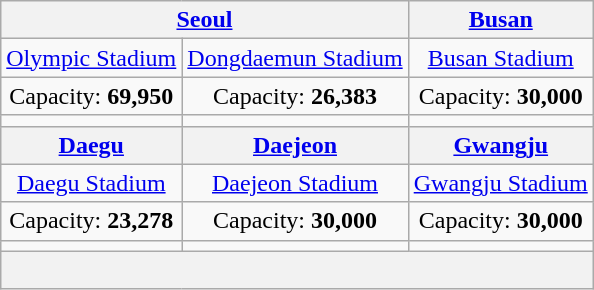<table class="wikitable" style="text-align:center;margin:1em auto;">
<tr>
<th colspan=2><a href='#'>Seoul</a></th>
<th><a href='#'>Busan</a></th>
</tr>
<tr>
<td><a href='#'>Olympic Stadium</a></td>
<td><a href='#'>Dongdaemun Stadium</a></td>
<td><a href='#'>Busan Stadium</a></td>
</tr>
<tr>
<td>Capacity: <strong>69,950</strong></td>
<td>Capacity: <strong>26,383</strong></td>
<td>Capacity: <strong>30,000</strong></td>
</tr>
<tr>
<td></td>
<td></td>
<td></td>
</tr>
<tr>
<th><a href='#'>Daegu</a></th>
<th><a href='#'>Daejeon</a></th>
<th><a href='#'>Gwangju</a></th>
</tr>
<tr>
<td><a href='#'>Daegu Stadium</a></td>
<td><a href='#'>Daejeon Stadium</a></td>
<td><a href='#'>Gwangju Stadium</a></td>
</tr>
<tr>
<td>Capacity: <strong>23,278</strong></td>
<td>Capacity: <strong>30,000</strong></td>
<td>Capacity: <strong>30,000</strong></td>
</tr>
<tr>
<td></td>
<td></td>
<td></td>
</tr>
<tr>
<th colspan=3><br></th>
</tr>
</table>
